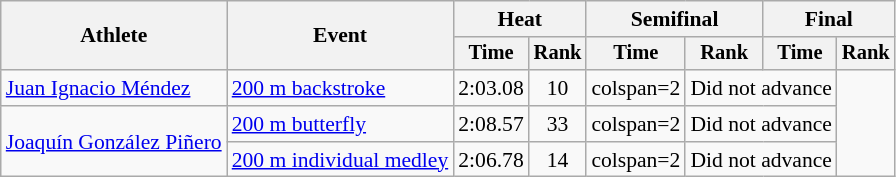<table class=wikitable style="font-size:90%">
<tr>
<th rowspan=2>Athlete</th>
<th rowspan=2>Event</th>
<th colspan=2>Heat</th>
<th colspan=2>Semifinal</th>
<th colspan=2>Final</th>
</tr>
<tr style="font-size:95%">
<th>Time</th>
<th>Rank</th>
<th>Time</th>
<th>Rank</th>
<th>Time</th>
<th>Rank</th>
</tr>
<tr align=center>
<td align=left><a href='#'>Juan Ignacio Méndez</a></td>
<td align=left><a href='#'>200 m backstroke</a></td>
<td>2:03.08</td>
<td>10</td>
<td>colspan=2 </td>
<td colspan=2>Did not advance</td>
</tr>
<tr align=center>
<td rowspan=2 align=left><a href='#'>Joaquín González Piñero</a></td>
<td align=left><a href='#'>200 m butterfly</a></td>
<td>2:08.57</td>
<td>33</td>
<td>colspan=2 </td>
<td colspan=2>Did not advance</td>
</tr>
<tr align=center>
<td align=left><a href='#'>200 m individual medley</a></td>
<td>2:06.78</td>
<td>14</td>
<td>colspan=2 </td>
<td colspan=2>Did not advance</td>
</tr>
</table>
